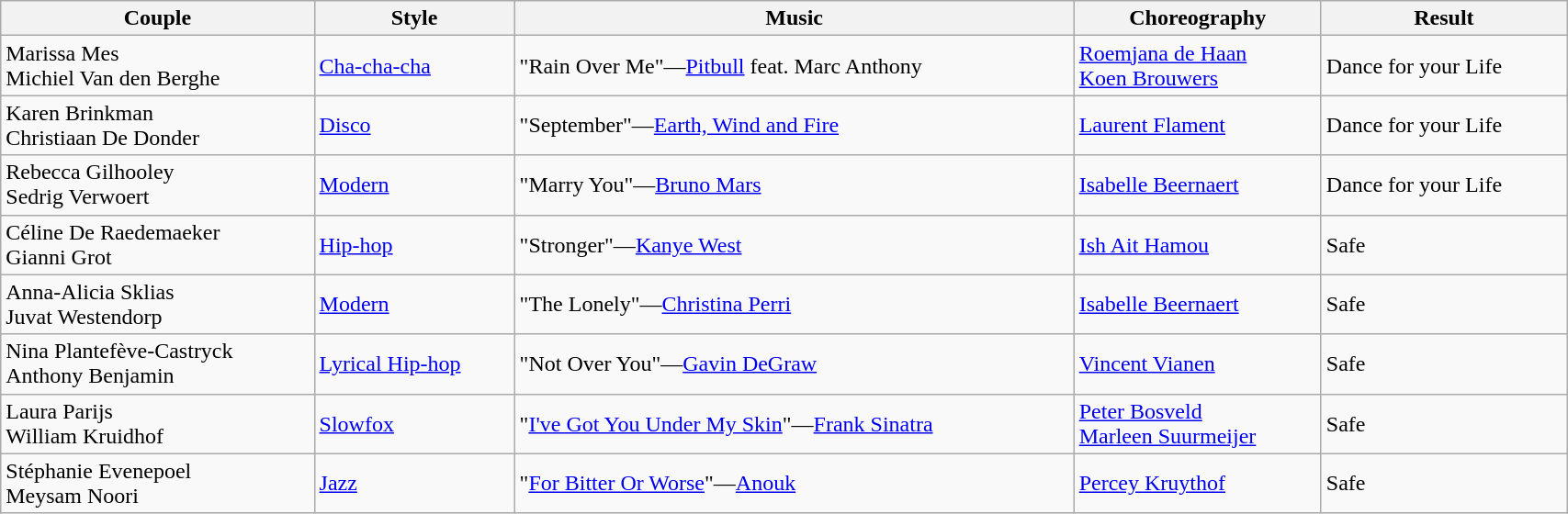<table class="wikitable" width="90%">
<tr>
<th>Couple</th>
<th>Style</th>
<th>Music</th>
<th>Choreography</th>
<th>Result</th>
</tr>
<tr>
<td>Marissa Mes<br>Michiel Van den Berghe</td>
<td><a href='#'>Cha-cha-cha</a></td>
<td>"Rain Over Me"—<a href='#'>Pitbull</a> feat. Marc Anthony</td>
<td><a href='#'>Roemjana de Haan</a><br><a href='#'>Koen Brouwers</a></td>
<td>Dance for your Life</td>
</tr>
<tr>
<td>Karen Brinkman<br>Christiaan De Donder</td>
<td><a href='#'>Disco</a></td>
<td>"September"—<a href='#'>Earth, Wind and Fire</a></td>
<td><a href='#'>Laurent Flament</a></td>
<td>Dance for your Life</td>
</tr>
<tr>
<td>Rebecca Gilhooley<br>Sedrig Verwoert</td>
<td><a href='#'>Modern</a></td>
<td>"Marry You"—<a href='#'>Bruno Mars</a></td>
<td><a href='#'>Isabelle Beernaert</a></td>
<td>Dance for your Life</td>
</tr>
<tr>
<td>Céline De Raedemaeker<br>Gianni Grot</td>
<td><a href='#'>Hip-hop</a></td>
<td>"Stronger"—<a href='#'>Kanye West</a></td>
<td><a href='#'>Ish Ait Hamou</a></td>
<td>Safe</td>
</tr>
<tr>
<td>Anna-Alicia Sklias<br>Juvat Westendorp</td>
<td><a href='#'>Modern</a></td>
<td>"The Lonely"—<a href='#'>Christina Perri</a></td>
<td><a href='#'>Isabelle Beernaert</a></td>
<td>Safe</td>
</tr>
<tr>
<td>Nina Plantefève-Castryck<br>Anthony Benjamin</td>
<td><a href='#'>Lyrical Hip-hop</a></td>
<td>"Not Over You"—<a href='#'>Gavin DeGraw</a></td>
<td><a href='#'>Vincent Vianen</a></td>
<td>Safe</td>
</tr>
<tr>
<td>Laura Parijs<br>William Kruidhof</td>
<td><a href='#'>Slowfox</a></td>
<td>"<a href='#'>I've Got You Under My Skin</a>"—<a href='#'>Frank Sinatra</a></td>
<td><a href='#'>Peter Bosveld</a><br><a href='#'>Marleen Suurmeijer</a></td>
<td>Safe</td>
</tr>
<tr>
<td>Stéphanie Evenepoel<br>Meysam Noori</td>
<td><a href='#'>Jazz</a></td>
<td>"<a href='#'>For Bitter Or Worse</a>"—<a href='#'>Anouk</a></td>
<td><a href='#'>Percey Kruythof</a></td>
<td>Safe</td>
</tr>
</table>
